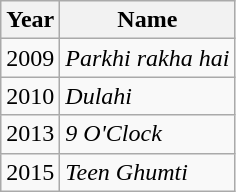<table class="wikitable">
<tr>
<th>Year</th>
<th>Name</th>
</tr>
<tr>
<td>2009</td>
<td><em>Parkhi rakha hai</em></td>
</tr>
<tr>
<td>2010</td>
<td><em>Dulahi</em></td>
</tr>
<tr>
<td>2013</td>
<td><em>9 O'Clock</em></td>
</tr>
<tr>
<td>2015</td>
<td><em>Teen Ghumti</em> </td>
</tr>
</table>
